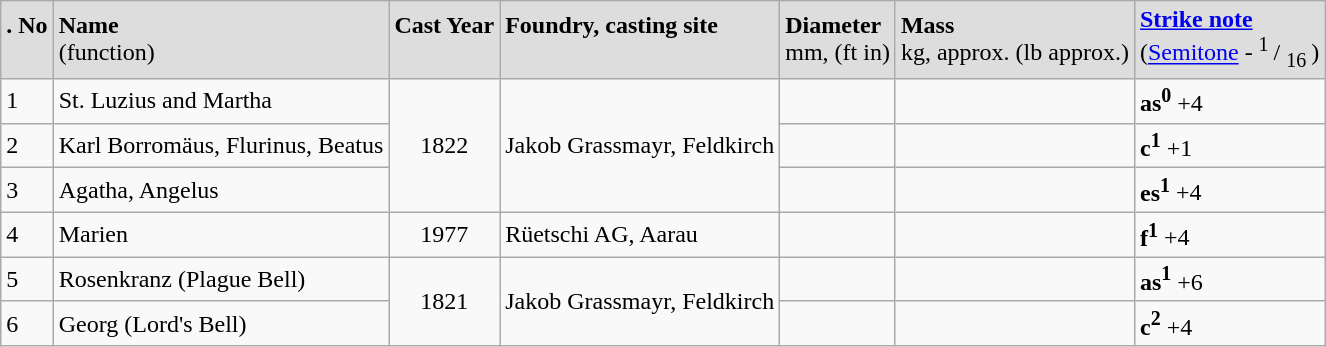<table class = "wikitable">
<tr>
<td style = "background-color: #dddddd;"><strong>. No</strong> <br>  </td>
<td style = "background-color: #dddddd;"><strong>Name</strong> <br> (function)</td>
<td style = "background-color: #dddddd;"><strong>Cast Year</strong> <br>  </td>
<td style = "background-color: #dddddd;"><strong>Foundry, casting site</strong> <br>  </td>
<td style = "background-color: #dddddd;"><strong>Diameter</strong> <br> mm, (ft in)</td>
<td style = "background-color: #dddddd;"><strong>Mass</strong> <br> kg, approx. (lb approx.)</td>
<td style = "background-color: #dddddd;"><strong><a href='#'>Strike note</a></strong><br> (<a href='#'>Semitone</a> - <sup> 1 </sup> / <sub> 16 </sub>)</td>
</tr>
<tr --->
<td>1</td>
<td>St. Luzius and Martha</td>
<td rowspan="3" align="center">1822</td>
<td rowspan="3">Jakob Grassmayr, Feldkirch</td>
<td align="right"></td>
<td align="right"></td>
<td><strong>as<sup>0</sup></strong> +4</td>
</tr>
<tr --->
<td>2</td>
<td>Karl Borromäus, Flurinus, Beatus</td>
<td align="right"></td>
<td align="right"></td>
<td><strong>c<sup>1</sup></strong> +1</td>
</tr>
<tr --->
<td>3</td>
<td>Agatha, Angelus</td>
<td align="right"></td>
<td align="right"></td>
<td><strong>es<sup>1</sup></strong> +4</td>
</tr>
<tr --->
<td>4</td>
<td>Marien</td>
<td align="center">1977</td>
<td>Rüetschi AG, Aarau</td>
<td align="right"></td>
<td align="right"></td>
<td><strong>f<sup>1</sup></strong> +4</td>
</tr>
<tr --->
<td>5</td>
<td>Rosenkranz (Plague Bell)</td>
<td rowspan="2" align="center">1821</td>
<td rowspan="2">Jakob Grassmayr, Feldkirch</td>
<td align="right"></td>
<td align="right"></td>
<td><strong>as<sup>1</sup></strong> +6</td>
</tr>
<tr --->
<td>6</td>
<td>Georg (Lord's Bell)</td>
<td align="right"></td>
<td align="right"></td>
<td><strong>c<sup>2</sup></strong> +4</td>
</tr>
</table>
